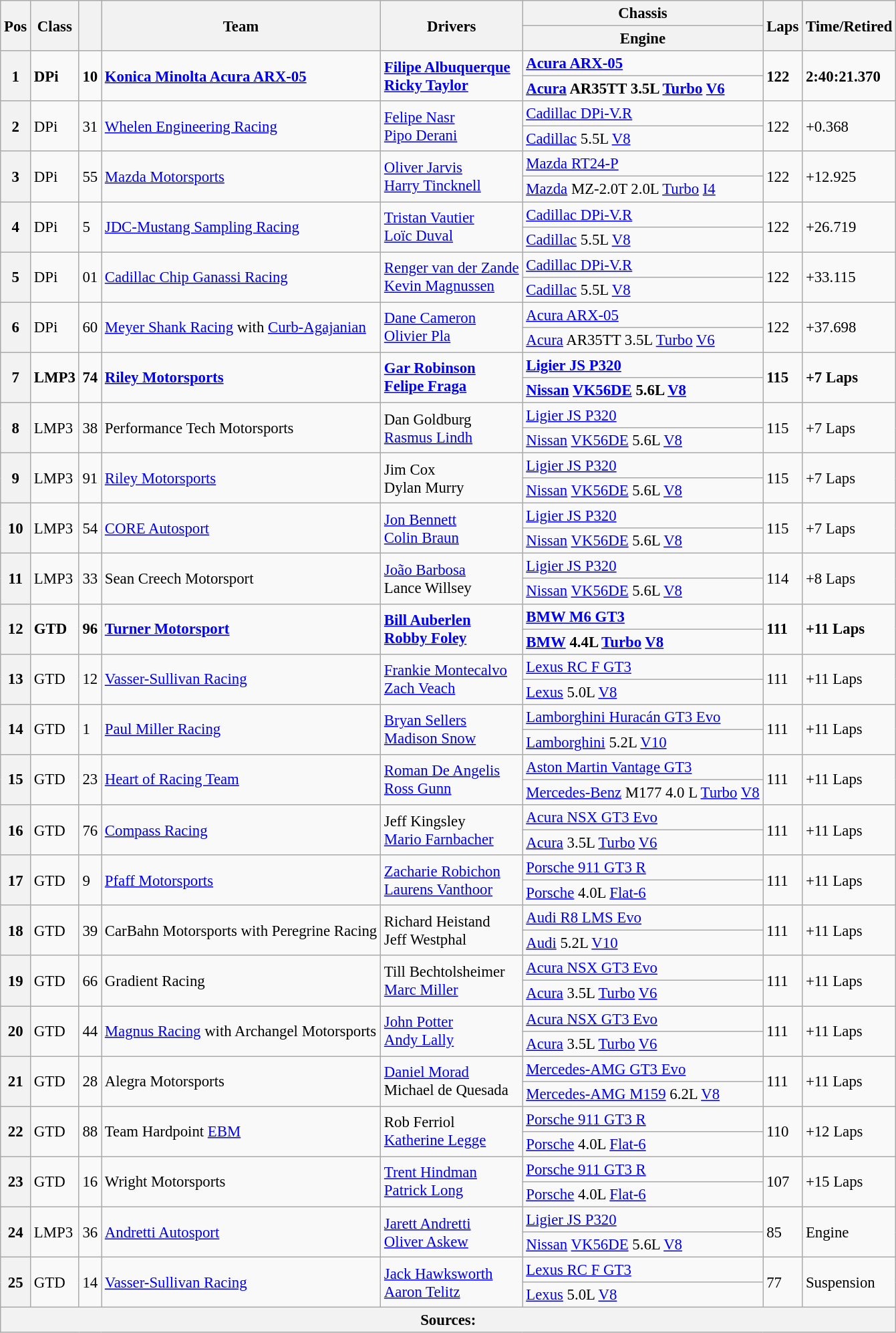<table class="wikitable" style="font-size: 95%;">
<tr>
<th rowspan="2">Pos</th>
<th rowspan="2">Class</th>
<th rowspan="2"></th>
<th rowspan="2">Team</th>
<th rowspan="2">Drivers</th>
<th>Chassis</th>
<th rowspan="2">Laps</th>
<th rowspan="2">Time/Retired</th>
</tr>
<tr>
<th>Engine</th>
</tr>
<tr style="font-weight:bold">
<th rowspan="2">1</th>
<td rowspan="2">DPi</td>
<td rowspan="2">10</td>
<td rowspan="2"> <a href='#'>Konica Minolta Acura ARX-05</a></td>
<td rowspan="2"> <strong><a href='#'>Filipe Albuquerque</a></strong><br> <a href='#'>Ricky Taylor</a></td>
<td><a href='#'>Acura ARX-05</a></td>
<td rowspan="2">122</td>
<td rowspan="2">2:40:21.370</td>
</tr>
<tr style="font-weight:bold">
<td><a href='#'>Acura</a> AR35TT 3.5L <a href='#'>Turbo</a> <a href='#'>V6</a></td>
</tr>
<tr>
<th rowspan="2">2</th>
<td rowspan="2">DPi</td>
<td rowspan="2">31</td>
<td rowspan="2">  <a href='#'>Whelen Engineering Racing</a></td>
<td rowspan="2"> <a href='#'>Felipe Nasr</a><br> <a href='#'>Pipo Derani</a></td>
<td><a href='#'>Cadillac DPi-V.R</a></td>
<td rowspan="2">122</td>
<td rowspan="2">+0.368</td>
</tr>
<tr>
<td><a href='#'>Cadillac</a> 5.5L <a href='#'>V8</a></td>
</tr>
<tr>
<th rowspan="2">3</th>
<td rowspan="2">DPi</td>
<td rowspan="2">55</td>
<td rowspan="2"> <a href='#'>Mazda Motorsports</a></td>
<td rowspan="2"> <a href='#'>Oliver Jarvis</a><br> <a href='#'>Harry Tincknell</a></td>
<td><a href='#'>Mazda RT24-P</a></td>
<td rowspan="2">122</td>
<td rowspan="2">+12.925</td>
</tr>
<tr>
<td><a href='#'>Mazda</a> MZ-2.0T 2.0L <a href='#'>Turbo</a> <a href='#'>I4</a></td>
</tr>
<tr>
<th rowspan="2">4</th>
<td rowspan="2">DPi</td>
<td rowspan="2">5</td>
<td rowspan="2"> <a href='#'>JDC-Mustang Sampling Racing</a></td>
<td rowspan="2"> <a href='#'>Tristan Vautier</a><br> <a href='#'>Loïc Duval</a></td>
<td><a href='#'>Cadillac DPi-V.R</a></td>
<td rowspan="2">122</td>
<td rowspan="2">+26.719</td>
</tr>
<tr>
<td><a href='#'>Cadillac</a> 5.5L <a href='#'>V8</a></td>
</tr>
<tr>
<th rowspan="2">5</th>
<td rowspan="2">DPi</td>
<td rowspan="2">01</td>
<td rowspan="2"> <a href='#'>Cadillac Chip Ganassi Racing</a></td>
<td rowspan="2"> <a href='#'>Renger van der Zande</a><br> <a href='#'>Kevin Magnussen</a></td>
<td><a href='#'>Cadillac DPi-V.R</a></td>
<td rowspan="2">122</td>
<td rowspan="2">+33.115</td>
</tr>
<tr>
<td><a href='#'>Cadillac</a> 5.5L <a href='#'>V8</a></td>
</tr>
<tr>
<th rowspan="2">6</th>
<td rowspan="2">DPi</td>
<td rowspan="2">60</td>
<td rowspan="2"> <a href='#'>Meyer Shank Racing</a> with <a href='#'>Curb-Agajanian</a></td>
<td rowspan="2"> <a href='#'>Dane Cameron</a><br> <a href='#'>Olivier Pla</a></td>
<td><a href='#'>Acura ARX-05</a></td>
<td rowspan="2">122</td>
<td rowspan="2">+37.698</td>
</tr>
<tr>
<td><a href='#'>Acura</a> AR35TT 3.5L <a href='#'>Turbo</a> <a href='#'>V6</a></td>
</tr>
<tr style="font-weight:bold">
<th rowspan="2">7</th>
<td rowspan="2">LMP3</td>
<td rowspan="2">74</td>
<td rowspan="2"> <a href='#'>Riley Motorsports</a></td>
<td rowspan="2"> <a href='#'>Gar Robinson</a><br>  <a href='#'>Felipe Fraga</a></td>
<td><a href='#'>Ligier JS P320</a></td>
<td rowspan="2">115</td>
<td rowspan="2">+7 Laps</td>
</tr>
<tr style="font-weight:bold">
<td><a href='#'>Nissan</a> <a href='#'>VK56DE</a> 5.6L <a href='#'>V8</a></td>
</tr>
<tr>
<th rowspan="2">8</th>
<td rowspan="2">LMP3</td>
<td rowspan="2">38</td>
<td rowspan="2"> Performance Tech Motorsports</td>
<td rowspan="2"> Dan Goldburg<br>  <a href='#'>Rasmus Lindh</a></td>
<td><a href='#'>Ligier JS P320</a></td>
<td rowspan="2">115</td>
<td rowspan="2">+7 Laps</td>
</tr>
<tr>
<td><a href='#'>Nissan</a> <a href='#'>VK56DE</a> 5.6L <a href='#'>V8</a></td>
</tr>
<tr>
<th rowspan="2">9</th>
<td rowspan="2">LMP3</td>
<td rowspan="2">91</td>
<td rowspan="2"> <a href='#'>Riley Motorsports</a></td>
<td rowspan="2"> Jim Cox<br>  Dylan Murry</td>
<td><a href='#'>Ligier JS P320</a></td>
<td rowspan="2">115</td>
<td rowspan="2">+7 Laps</td>
</tr>
<tr>
<td><a href='#'>Nissan</a> <a href='#'>VK56DE</a> 5.6L <a href='#'>V8</a></td>
</tr>
<tr>
<th rowspan="2">10</th>
<td rowspan="2">LMP3</td>
<td rowspan="2">54</td>
<td rowspan="2"> <a href='#'>CORE Autosport</a></td>
<td rowspan="2"> <a href='#'>Jon Bennett</a><br>  <a href='#'>Colin Braun</a></td>
<td><a href='#'>Ligier JS P320</a></td>
<td rowspan="2">115</td>
<td rowspan="2">+7 Laps</td>
</tr>
<tr>
<td><a href='#'>Nissan</a> <a href='#'>VK56DE</a> 5.6L <a href='#'>V8</a></td>
</tr>
<tr>
<th rowspan="2">11</th>
<td rowspan="2">LMP3</td>
<td rowspan="2">33</td>
<td rowspan="2"> Sean Creech Motorsport</td>
<td rowspan="2"> <a href='#'>João Barbosa</a><br> Lance Willsey</td>
<td><a href='#'>Ligier JS P320</a></td>
<td rowspan="2">114</td>
<td rowspan="2">+8 Laps</td>
</tr>
<tr>
<td><a href='#'>Nissan</a> <a href='#'>VK56DE</a> 5.6L <a href='#'>V8</a></td>
</tr>
<tr>
<th rowspan="2">12</th>
<td rowspan="2"><strong>GTD</strong></td>
<td rowspan="2"><strong>96</strong></td>
<td rowspan="2"> <strong><a href='#'>Turner Motorsport</a></strong></td>
<td rowspan="2"><strong> <a href='#'>Bill Auberlen</a><br> <a href='#'>Robby Foley</a></strong></td>
<td><a href='#'><strong>BMW M6 GT3</strong></a></td>
<td rowspan="2"><strong>111</strong></td>
<td rowspan="2"><strong>+11 Laps</strong></td>
</tr>
<tr>
<td><strong><a href='#'>BMW</a></strong> <strong>4.4L <a href='#'>Turbo</a> <a href='#'>V8</a></strong></td>
</tr>
<tr>
<th rowspan="2">13</th>
<td rowspan="2">GTD</td>
<td rowspan="2">12</td>
<td rowspan="2"> <a href='#'>Vasser-Sullivan Racing</a></td>
<td rowspan="2"> <a href='#'>Frankie Montecalvo</a><br> <a href='#'>Zach Veach</a></td>
<td><a href='#'>Lexus RC F GT3</a></td>
<td rowspan="2">111</td>
<td rowspan="2">+11 Laps</td>
</tr>
<tr>
<td><a href='#'>Lexus</a> 5.0L <a href='#'>V8</a></td>
</tr>
<tr>
<th rowspan="2">14</th>
<td rowspan="2">GTD</td>
<td rowspan="2">1</td>
<td rowspan="2"> <a href='#'>Paul Miller Racing</a></td>
<td rowspan="2"> <a href='#'>Bryan Sellers</a><br> <a href='#'>Madison Snow</a></td>
<td><a href='#'>Lamborghini Huracán GT3 Evo</a></td>
<td rowspan="2">111</td>
<td rowspan="2">+11 Laps</td>
</tr>
<tr>
<td><a href='#'>Lamborghini</a> 5.2L <a href='#'>V10</a></td>
</tr>
<tr>
<th rowspan="2">15</th>
<td rowspan="2">GTD</td>
<td rowspan="2">23</td>
<td rowspan="2"> <a href='#'>Heart of Racing Team</a></td>
<td rowspan="2"> <a href='#'>Roman De Angelis</a><br> <a href='#'>Ross Gunn</a></td>
<td><a href='#'>Aston Martin Vantage GT3</a></td>
<td rowspan="2">111</td>
<td rowspan="2">+11 Laps</td>
</tr>
<tr>
<td><a href='#'>Mercedes-Benz</a> M177 4.0 L <a href='#'>Turbo</a> <a href='#'>V8</a></td>
</tr>
<tr>
<th rowspan="2">16</th>
<td rowspan="2">GTD</td>
<td rowspan="2">76</td>
<td rowspan="2"> <a href='#'>Compass Racing</a></td>
<td rowspan="2"> Jeff Kingsley<br> <a href='#'>Mario Farnbacher</a></td>
<td><a href='#'>Acura NSX GT3 Evo</a></td>
<td rowspan="2">111</td>
<td rowspan="2">+11 Laps</td>
</tr>
<tr>
<td><a href='#'>Acura</a> 3.5L <a href='#'>Turbo</a> <a href='#'>V6</a></td>
</tr>
<tr>
<th rowspan="2">17</th>
<td rowspan="2">GTD</td>
<td rowspan="2">9</td>
<td rowspan="2"> <a href='#'>Pfaff Motorsports</a></td>
<td rowspan="2"> <a href='#'>Zacharie Robichon</a><br> <a href='#'>Laurens Vanthoor</a></td>
<td><a href='#'>Porsche 911 GT3 R</a></td>
<td rowspan="2">111</td>
<td rowspan="2">+11 Laps</td>
</tr>
<tr>
<td><a href='#'>Porsche</a> 4.0L <a href='#'>Flat-6</a></td>
</tr>
<tr>
<th rowspan="2">18</th>
<td rowspan="2">GTD</td>
<td rowspan="2">39</td>
<td rowspan="2"> CarBahn Motorsports with Peregrine Racing</td>
<td rowspan="2"> Richard Heistand<br>  Jeff Westphal</td>
<td><a href='#'>Audi R8 LMS Evo</a></td>
<td rowspan="2">111</td>
<td rowspan="2">+11 Laps</td>
</tr>
<tr>
<td><a href='#'>Audi</a> 5.2L <a href='#'>V10</a></td>
</tr>
<tr>
<th rowspan="2">19</th>
<td rowspan="2">GTD</td>
<td rowspan="2">66</td>
<td rowspan="2"> Gradient Racing</td>
<td rowspan="2"> Till Bechtolsheimer<br> <a href='#'>Marc Miller</a></td>
<td><a href='#'>Acura NSX GT3 Evo</a></td>
<td rowspan="2">111</td>
<td rowspan="2">+11 Laps</td>
</tr>
<tr>
<td><a href='#'>Acura</a> 3.5L <a href='#'>Turbo</a> <a href='#'>V6</a></td>
</tr>
<tr>
<th rowspan="2">20</th>
<td rowspan="2">GTD</td>
<td rowspan="2">44</td>
<td rowspan="2"> <a href='#'>Magnus Racing</a> with Archangel Motorsports</td>
<td rowspan="2"> <a href='#'>John Potter</a><br> <a href='#'>Andy Lally</a></td>
<td><a href='#'>Acura NSX GT3 Evo</a></td>
<td rowspan="2">111</td>
<td rowspan="2">+11 Laps</td>
</tr>
<tr>
<td><a href='#'>Acura</a> 3.5L <a href='#'>Turbo</a> <a href='#'>V6</a></td>
</tr>
<tr>
<th rowspan="2">21</th>
<td rowspan="2">GTD</td>
<td rowspan="2">28</td>
<td rowspan="2"> Alegra Motorsports</td>
<td rowspan="2"> <a href='#'>Daniel Morad</a><br> Michael de Quesada</td>
<td><a href='#'>Mercedes-AMG GT3 Evo</a></td>
<td rowspan="2">111</td>
<td rowspan="2">+11 Laps</td>
</tr>
<tr>
<td><a href='#'>Mercedes-AMG M159</a> 6.2L <a href='#'>V8</a></td>
</tr>
<tr>
<th rowspan="2">22</th>
<td rowspan="2">GTD</td>
<td rowspan="2">88</td>
<td rowspan="2"> Team Hardpoint <a href='#'>EBM</a></td>
<td rowspan="2"> Rob Ferriol<br> <a href='#'>Katherine Legge</a></td>
<td><a href='#'>Porsche 911 GT3 R</a></td>
<td rowspan="2">110</td>
<td rowspan="2">+12 Laps</td>
</tr>
<tr>
<td><a href='#'>Porsche</a> 4.0L <a href='#'>Flat-6</a></td>
</tr>
<tr>
<th rowspan="2">23</th>
<td rowspan="2">GTD</td>
<td rowspan="2">16</td>
<td rowspan="2"> Wright Motorsports</td>
<td rowspan="2"> <a href='#'>Trent Hindman</a><br> <a href='#'>Patrick Long</a></td>
<td><a href='#'>Porsche 911 GT3 R</a></td>
<td rowspan="2">107</td>
<td rowspan="2">+15 Laps</td>
</tr>
<tr>
<td><a href='#'>Porsche</a> 4.0L <a href='#'>Flat-6</a></td>
</tr>
<tr>
<th rowspan="2">24</th>
<td rowspan="2">LMP3</td>
<td rowspan="2">36</td>
<td rowspan="2"> <a href='#'>Andretti Autosport</a></td>
<td rowspan="2"> <a href='#'>Jarett Andretti</a><br>  <a href='#'>Oliver Askew</a></td>
<td><a href='#'>Ligier JS P320</a></td>
<td rowspan="2">85</td>
<td rowspan="2">Engine</td>
</tr>
<tr>
<td><a href='#'>Nissan</a> <a href='#'>VK56DE</a> 5.6L <a href='#'>V8</a></td>
</tr>
<tr>
<th rowspan="2">25</th>
<td rowspan="2">GTD</td>
<td rowspan="2">14</td>
<td rowspan="2"> <a href='#'>Vasser-Sullivan Racing</a></td>
<td rowspan="2"> <a href='#'>Jack Hawksworth</a><br> <a href='#'>Aaron Telitz</a></td>
<td><a href='#'>Lexus RC F GT3</a></td>
<td rowspan="2">77</td>
<td rowspan="2">Suspension</td>
</tr>
<tr>
<td><a href='#'>Lexus</a> 5.0L <a href='#'>V8</a></td>
</tr>
<tr>
<th colspan="8" align="center">Sources:</th>
</tr>
</table>
